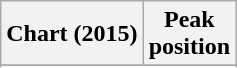<table class="wikitable sortable plainrowheaders" style="text-align:center">
<tr>
<th scope="col">Chart (2015)</th>
<th scope="col">Peak<br> position</th>
</tr>
<tr>
</tr>
<tr>
</tr>
<tr>
</tr>
</table>
